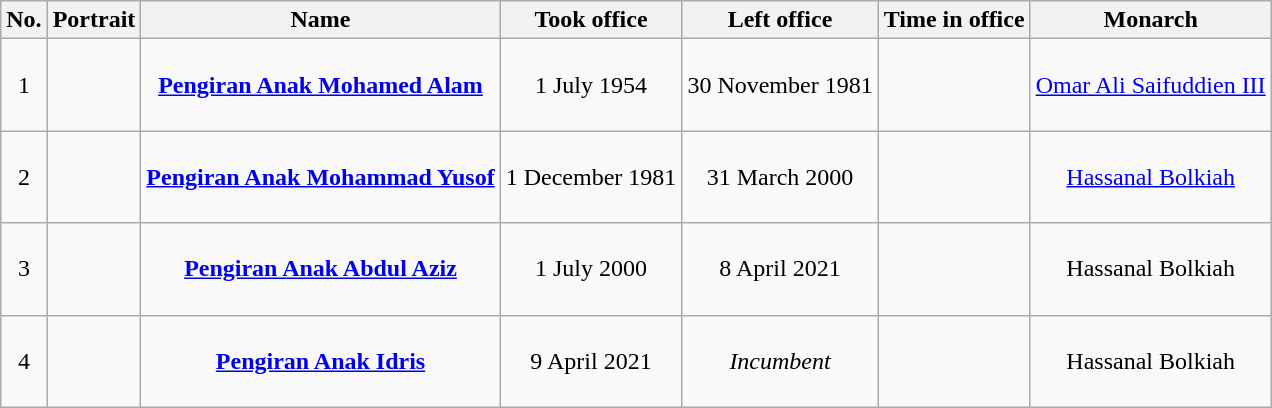<table class="wikitable" style="text-align:center;">
<tr>
<th>No.</th>
<th>Portrait</th>
<th>Name</th>
<th>Took office</th>
<th>Left office</th>
<th>Time in office</th>
<th>Monarch</th>
</tr>
<tr>
<td>1</td>
<td></td>
<td><br><strong><a href='#'>Pengiran Anak Mohamed Alam</a></strong><br><br></td>
<td>1 July 1954</td>
<td>30 November 1981</td>
<td></td>
<td><a href='#'>Omar Ali Saifuddien III</a></td>
</tr>
<tr>
<td>2</td>
<td></td>
<td><br><strong><a href='#'>Pengiran Anak Mohammad Yusof</a></strong><br><br></td>
<td>1 December 1981</td>
<td>31 March 2000</td>
<td></td>
<td><a href='#'>Hassanal Bolkiah</a></td>
</tr>
<tr>
<td>3</td>
<td></td>
<td><br><strong><a href='#'>Pengiran Anak Abdul Aziz</a></strong><br><br></td>
<td>1 July 2000</td>
<td>8 April 2021</td>
<td></td>
<td>Hassanal Bolkiah</td>
</tr>
<tr>
<td>4</td>
<td></td>
<td><br><strong><a href='#'>Pengiran Anak Idris</a></strong><br><br></td>
<td>9 April 2021</td>
<td><em>Incumbent</em></td>
<td></td>
<td>Hassanal Bolkiah</td>
</tr>
</table>
